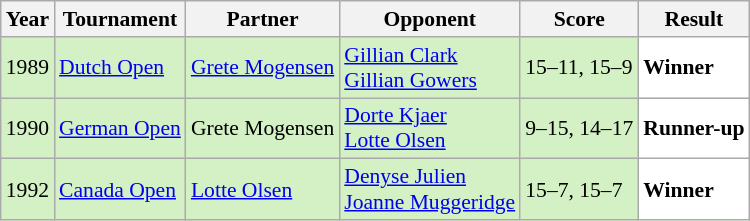<table class="sortable wikitable" style="font-size: 90%;">
<tr>
<th>Year</th>
<th>Tournament</th>
<th>Partner</th>
<th>Opponent</th>
<th>Score</th>
<th>Result</th>
</tr>
<tr style="background:#D4F1C5">
<td align="center">1989</td>
<td align="left"><a href='#'>Dutch Open</a></td>
<td align="left"> <a href='#'>Grete Mogensen</a></td>
<td align="left"> <a href='#'>Gillian Clark</a> <br>  <a href='#'>Gillian Gowers</a></td>
<td align="left">15–11, 15–9</td>
<td style="text-align:left; background: white"> <strong>Winner</strong></td>
</tr>
<tr style="background:#D4F1C5">
<td align="center">1990</td>
<td align="left"><a href='#'>German Open</a></td>
<td align="left"> Grete Mogensen</td>
<td align="left"> <a href='#'>Dorte Kjaer</a> <br>  <a href='#'>Lotte Olsen</a></td>
<td align="left">9–15, 14–17</td>
<td style="text-align:left; background: white"> <strong>Runner-up</strong></td>
</tr>
<tr style="background:#D4F1C5">
<td align="center">1992</td>
<td align="left"><a href='#'>Canada Open</a></td>
<td align="left"> <a href='#'>Lotte Olsen</a></td>
<td align="left"> <a href='#'>Denyse Julien</a> <br>  <a href='#'>Joanne Muggeridge</a></td>
<td align="left">15–7, 15–7</td>
<td style="text-align:left; background: white"> <strong>Winner</strong></td>
</tr>
</table>
